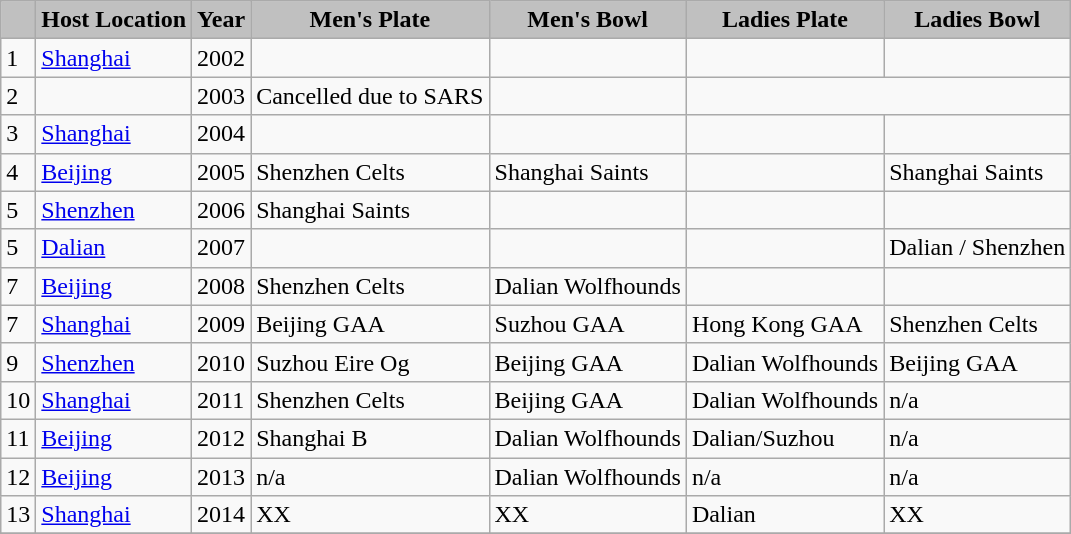<table class="wikitable">
<tr>
<th style="background:silver;"></th>
<th style="background:silver;"><strong>Host Location</strong></th>
<th style="background:silver;"><strong>Year</strong></th>
<th style="background:silver;"><strong>Men's Plate</strong></th>
<th style="background:silver;"><strong>Men's Bowl </strong></th>
<th style="background:silver;"><strong>Ladies Plate</strong></th>
<th style="background:silver;"><strong>Ladies Bowl </strong></th>
</tr>
<tr>
<td>1</td>
<td><a href='#'>Shanghai</a></td>
<td>2002</td>
<td></td>
<td></td>
<td></td>
<td></td>
</tr>
<tr>
<td>2</td>
<td></td>
<td>2003</td>
<td>Cancelled due to SARS</td>
<td></td>
</tr>
<tr>
<td>3</td>
<td><a href='#'>Shanghai</a></td>
<td>2004</td>
<td></td>
<td></td>
<td></td>
<td></td>
</tr>
<tr>
<td>4</td>
<td><a href='#'>Beijing</a></td>
<td>2005</td>
<td>Shenzhen Celts</td>
<td>Shanghai Saints</td>
<td></td>
<td>Shanghai Saints</td>
</tr>
<tr>
<td>5</td>
<td><a href='#'>Shenzhen</a></td>
<td>2006</td>
<td>Shanghai Saints</td>
<td></td>
<td></td>
<td></td>
</tr>
<tr>
<td>5</td>
<td><a href='#'>Dalian</a></td>
<td>2007</td>
<td></td>
<td></td>
<td></td>
<td>Dalian / Shenzhen</td>
</tr>
<tr>
<td>7</td>
<td><a href='#'>Beijing</a></td>
<td>2008</td>
<td>Shenzhen Celts</td>
<td>Dalian Wolfhounds</td>
<td></td>
<td></td>
</tr>
<tr>
<td>7</td>
<td><a href='#'>Shanghai</a></td>
<td>2009</td>
<td>Beijing GAA</td>
<td>Suzhou GAA</td>
<td>Hong Kong GAA</td>
<td>Shenzhen Celts</td>
</tr>
<tr>
<td>9</td>
<td><a href='#'>Shenzhen</a></td>
<td>2010</td>
<td>Suzhou Eire Og</td>
<td>Beijing GAA</td>
<td>Dalian Wolfhounds</td>
<td>Beijing GAA</td>
</tr>
<tr>
<td>10</td>
<td><a href='#'>Shanghai</a></td>
<td>2011</td>
<td>Shenzhen Celts</td>
<td>Beijing GAA</td>
<td>Dalian Wolfhounds</td>
<td>n/a</td>
</tr>
<tr>
<td>11</td>
<td><a href='#'>Beijing</a></td>
<td>2012</td>
<td>Shanghai B</td>
<td>Dalian Wolfhounds</td>
<td>Dalian/Suzhou</td>
<td>n/a</td>
</tr>
<tr>
<td>12</td>
<td><a href='#'>Beijing</a></td>
<td>2013</td>
<td>n/a</td>
<td>Dalian Wolfhounds</td>
<td>n/a</td>
<td>n/a</td>
</tr>
<tr>
<td>13</td>
<td><a href='#'>Shanghai</a></td>
<td>2014</td>
<td>XX</td>
<td>XX</td>
<td>Dalian</td>
<td>XX</td>
</tr>
<tr>
</tr>
</table>
